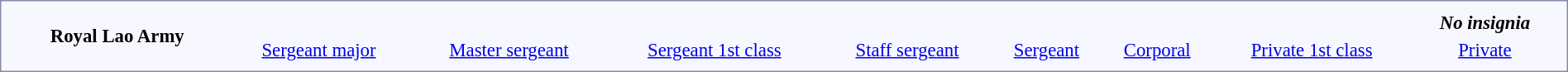<table style="border:1px solid #8888aa; background-color:#f7f8ff; padding:5px; font-size:95%; margin: 0px 12px 12px 0px; width: 100%">
<tr style="text-align:center;">
<td rowspan=2><strong> Royal Lao Army</strong></td>
<td colspan=2></td>
<td colspan=2></td>
<td colspan=6></td>
<td colspan=6></td>
<td colspan=4></td>
<td colspan=2></td>
<td colspan=6></td>
<td colspan=2><strong><em>No insignia</em></strong></td>
</tr>
<tr style="text-align:center;">
<td colspan=2><a href='#'>Sergeant major</a><br></td>
<td colspan=2><a href='#'>Master sergeant</a><br></td>
<td colspan=6><a href='#'>Sergeant 1st class</a><br></td>
<td colspan=6><a href='#'>Staff sergeant</a><br></td>
<td colspan=4><a href='#'>Sergeant</a><br></td>
<td colspan=2><a href='#'>Corporal</a><br></td>
<td colspan=6><a href='#'>Private 1st class</a><br></td>
<td colspan=2><a href='#'>Private</a><br></td>
</tr>
</table>
